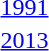<table>
<tr>
<td><a href='#'>1991</a></td>
<td></td>
<td></td>
<td> </td>
</tr>
<tr>
<td><a href='#'>2013</a></td>
<td></td>
<td></td>
<td></td>
</tr>
</table>
